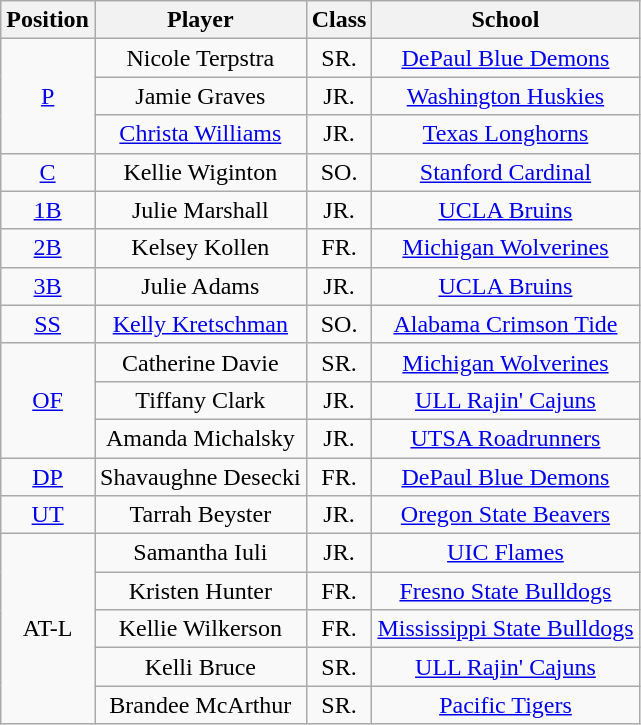<table class="wikitable">
<tr>
<th>Position</th>
<th>Player</th>
<th>Class</th>
<th>School</th>
</tr>
<tr align=center>
<td rowspan=3><a href='#'>P</a></td>
<td>Nicole Terpstra</td>
<td>SR.</td>
<td><a href='#'>DePaul Blue Demons</a></td>
</tr>
<tr align=center>
<td>Jamie Graves</td>
<td>JR.</td>
<td><a href='#'>Washington Huskies</a></td>
</tr>
<tr align=center>
<td><a href='#'>Christa Williams</a></td>
<td>JR.</td>
<td><a href='#'>Texas Longhorns</a></td>
</tr>
<tr align=center>
<td rowspan=1><a href='#'>C</a></td>
<td>Kellie Wiginton</td>
<td>SO.</td>
<td><a href='#'>Stanford Cardinal</a></td>
</tr>
<tr align=center>
<td rowspan=1><a href='#'>1B</a></td>
<td>Julie Marshall</td>
<td>JR.</td>
<td><a href='#'>UCLA Bruins</a></td>
</tr>
<tr align=center>
<td rowspan=1><a href='#'>2B</a></td>
<td>Kelsey Kollen</td>
<td>FR.</td>
<td><a href='#'>Michigan Wolverines</a></td>
</tr>
<tr align=center>
<td rowspan=1><a href='#'>3B</a></td>
<td>Julie Adams</td>
<td>JR.</td>
<td><a href='#'>UCLA Bruins</a></td>
</tr>
<tr align=center>
<td rowspan=1><a href='#'>SS</a></td>
<td><a href='#'>Kelly Kretschman</a></td>
<td>SO.</td>
<td><a href='#'>Alabama Crimson Tide</a></td>
</tr>
<tr align=center>
<td rowspan=3><a href='#'>OF</a></td>
<td>Catherine Davie</td>
<td>SR.</td>
<td><a href='#'>Michigan Wolverines</a></td>
</tr>
<tr align=center>
<td>Tiffany Clark</td>
<td>JR.</td>
<td><a href='#'>ULL Rajin' Cajuns</a></td>
</tr>
<tr align=center>
<td>Amanda Michalsky</td>
<td>JR.</td>
<td><a href='#'>UTSA Roadrunners</a></td>
</tr>
<tr align=center>
<td rowspan=1><a href='#'>DP</a></td>
<td>Shavaughne Desecki</td>
<td>FR.</td>
<td><a href='#'>DePaul Blue Demons</a></td>
</tr>
<tr align=center>
<td rowspan=1><a href='#'>UT</a></td>
<td>Tarrah Beyster</td>
<td>JR.</td>
<td><a href='#'>Oregon State Beavers</a></td>
</tr>
<tr align=center>
<td rowspan=5>AT-L</td>
<td>Samantha Iuli</td>
<td>JR.</td>
<td><a href='#'>UIC Flames</a></td>
</tr>
<tr align=center>
<td>Kristen Hunter</td>
<td>FR.</td>
<td><a href='#'>Fresno State Bulldogs</a></td>
</tr>
<tr align=center>
<td>Kellie Wilkerson</td>
<td>FR.</td>
<td><a href='#'>Mississippi State Bulldogs</a></td>
</tr>
<tr align=center>
<td>Kelli Bruce</td>
<td>SR.</td>
<td><a href='#'>ULL Rajin' Cajuns</a></td>
</tr>
<tr align=center>
<td>Brandee McArthur</td>
<td>SR.</td>
<td><a href='#'>Pacific Tigers</a></td>
</tr>
</table>
